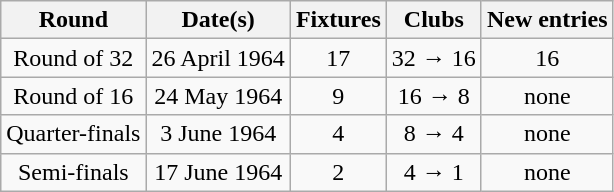<table class="wikitable" style="text-align:center">
<tr>
<th>Round</th>
<th>Date(s)</th>
<th>Fixtures</th>
<th>Clubs</th>
<th>New entries</th>
</tr>
<tr>
<td>Round of 32</td>
<td>26 April 1964</td>
<td>17</td>
<td>32 → 16</td>
<td>16</td>
</tr>
<tr>
<td>Round of 16</td>
<td>24 May 1964</td>
<td>9</td>
<td>16 → 8</td>
<td>none</td>
</tr>
<tr>
<td>Quarter-finals</td>
<td>3 June 1964</td>
<td>4</td>
<td>8 → 4</td>
<td>none</td>
</tr>
<tr>
<td>Semi-finals</td>
<td>17 June 1964</td>
<td>2</td>
<td>4 → 1</td>
<td>none</td>
</tr>
</table>
